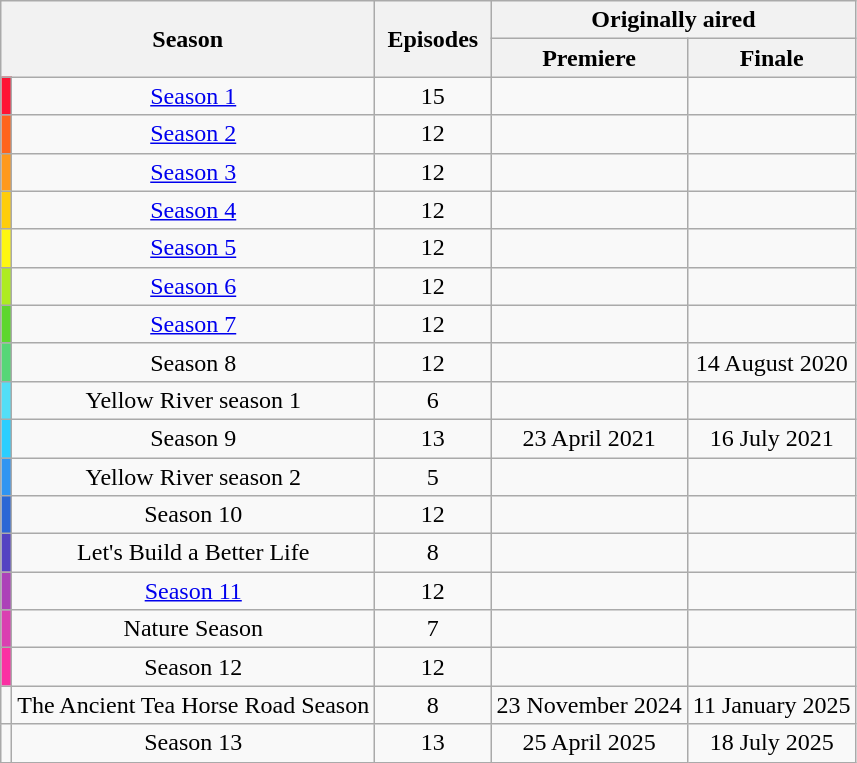<table class="wikitable" style="text-align: center;">
<tr>
<th style="padding: 0 16px;" colspan="2" rowspan="2">Season</th>
<th style="padding: 0 8px;" rowspan="2">Episodes</th>
<th colspan="2">Originally aired</th>
</tr>
<tr>
<th style="padding: 0 12px;">Premiere</th>
<th>Finale</th>
</tr>
<tr>
<td style="background:#FF1434;height:10px;"></td>
<td><a href='#'>Season 1</a></td>
<td>15</td>
<td></td>
<td></td>
</tr>
<tr>
<td style="background:#FF641D;height:10px;"></td>
<td><a href='#'>Season 2</a></td>
<td>12</td>
<td></td>
<td></td>
</tr>
<tr>
<td style="background:#FF991D;height:10px;"></td>
<td><a href='#'>Season 3</a></td>
<td>12</td>
<td></td>
<td></td>
</tr>
<tr>
<td style="background:#FECD0C;height:10px;"></td>
<td><a href='#'>Season 4</a></td>
<td>12</td>
<td></td>
<td></td>
</tr>
<tr>
<td style="background:#FEF711;height:10px;"></td>
<td><a href='#'>Season 5</a></td>
<td>12</td>
<td></td>
<td></td>
</tr>
<tr>
<td style="background:#AEEB20;height:10px;"></td>
<td><a href='#'>Season 6</a></td>
<td>12</td>
<td></td>
<td></td>
</tr>
<tr>
<td style="background:#5ED62E;height:10px;"></td>
<td><a href='#'>Season 7</a></td>
<td>12</td>
<td></td>
<td></td>
</tr>
<tr>
<td style="background:#57D677;height:10px;"></td>
<td>Season 8</td>
<td>12</td>
<td></td>
<td>14 August 2020</td>
</tr>
<tr>
<td style="background:#53DEF7;height:10px;"></td>
<td>Yellow River season 1</td>
<td>6</td>
<td></td>
<td></td>
</tr>
<tr>
<td style="background:#2BCEFF;height:10px;"></td>
<td>Season 9</td>
<td>13</td>
<td>23 April 2021</td>
<td>16 July 2021</td>
</tr>
<tr>
<td style="background:#3095F2;height:10px;"></td>
<td>Yellow River season 2</td>
<td>5</td>
<td></td>
<td></td>
</tr>
<tr>
<td style="background:#2B67D5;height:10px;"></td>
<td>Season 10</td>
<td>12</td>
<td></td>
<td></td>
</tr>
<tr>
<td style="background:#5443C2;height:10px;"></td>
<td>Let's Build a Better Life</td>
<td>8</td>
<td></td>
<td></td>
</tr>
<tr>
<td style="background:#AC41B8;height:10px;"></td>
<td><a href='#'>Season 11</a></td>
<td>12</td>
<td></td>
<td></td>
</tr>
<tr>
<td style="background:#DA3FB1;height:10px;"></td>
<td>Nature Season</td>
<td>7</td>
<td></td>
<td></td>
</tr>
<tr>
<td style="background:#FA30A3;height:10px;"></td>
<td>Season 12</td>
<td>12</td>
<td></td>
<td></td>
</tr>
<tr>
<td></td>
<td>The Ancient Tea Horse Road Season</td>
<td>8</td>
<td>23 November 2024</td>
<td>11 January 2025</td>
</tr>
<tr>
<td></td>
<td>Season 13</td>
<td>13</td>
<td>25 April 2025</td>
<td>18 July 2025</td>
</tr>
</table>
